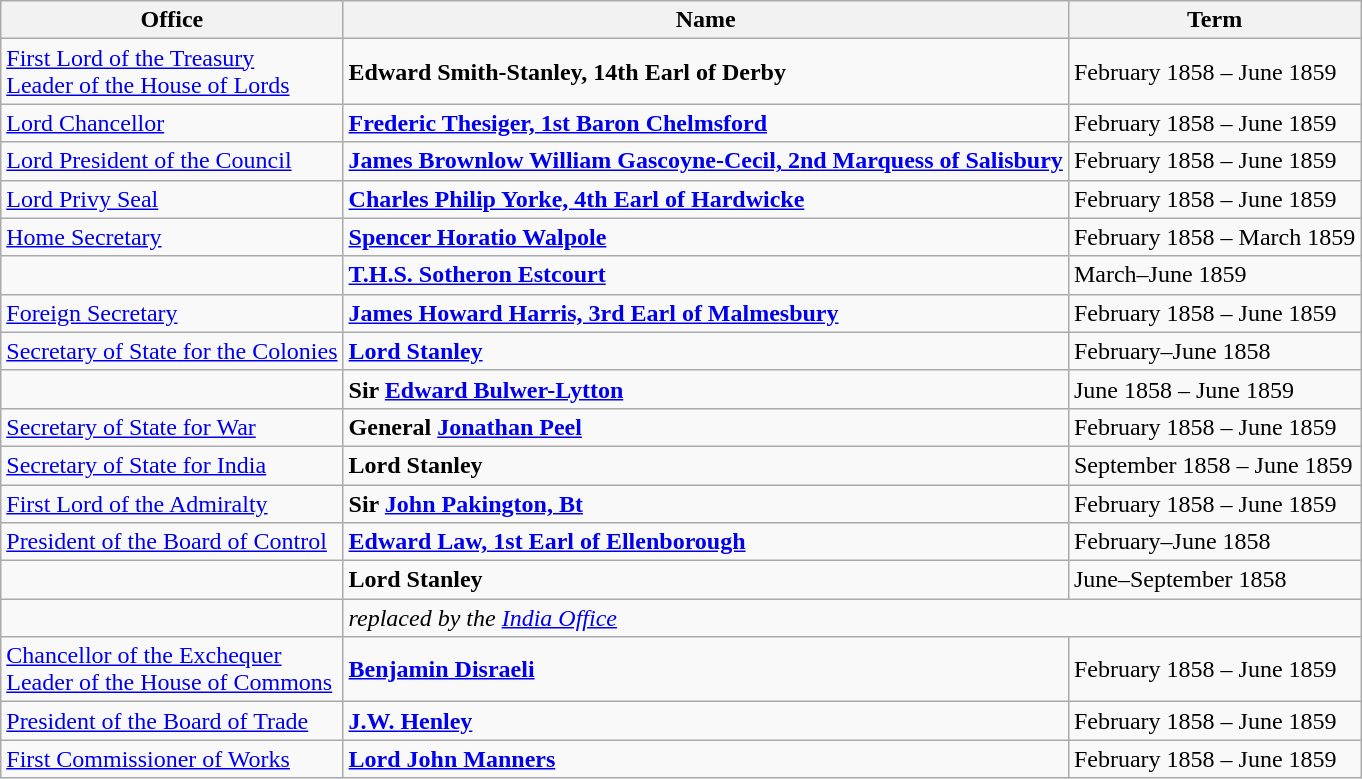<table class=wikitable>
<tr>
<th>Office</th>
<th>Name</th>
<th>Term</th>
</tr>
<tr>
<td><a href='#'>First Lord of the Treasury</a><br><a href='#'>Leader of the House of Lords</a></td>
<td><strong>Edward Smith-Stanley, 14th Earl of Derby</strong></td>
<td>February 1858 – June 1859</td>
</tr>
<tr>
<td><a href='#'>Lord Chancellor</a></td>
<td><strong><a href='#'>Frederic Thesiger, 1st Baron Chelmsford</a></strong></td>
<td>February 1858 – June 1859</td>
</tr>
<tr>
<td><a href='#'>Lord President of the Council</a></td>
<td><strong><a href='#'>James Brownlow William Gascoyne-Cecil, 2nd Marquess of Salisbury</a></strong></td>
<td>February 1858 – June 1859</td>
</tr>
<tr>
<td><a href='#'>Lord Privy Seal</a></td>
<td><strong><a href='#'>Charles Philip Yorke, 4th Earl of Hardwicke</a></strong></td>
<td>February 1858 – June 1859</td>
</tr>
<tr>
<td><a href='#'>Home Secretary</a></td>
<td><strong><a href='#'>Spencer Horatio Walpole</a></strong></td>
<td>February 1858 – March 1859</td>
</tr>
<tr>
<td> </td>
<td><strong><a href='#'>T.H.S. Sotheron Estcourt</a></strong></td>
<td>March–June 1859</td>
</tr>
<tr>
<td><a href='#'>Foreign Secretary</a></td>
<td><strong><a href='#'>James Howard Harris, 3rd Earl of Malmesbury</a></strong></td>
<td>February 1858 – June 1859</td>
</tr>
<tr>
<td><a href='#'>Secretary of State for the Colonies</a></td>
<td><strong><a href='#'>Lord Stanley</a></strong></td>
<td>February–June 1858</td>
</tr>
<tr>
<td> </td>
<td><strong>Sir <a href='#'>Edward Bulwer-Lytton</a></strong></td>
<td>June 1858 – June 1859</td>
</tr>
<tr>
<td><a href='#'>Secretary of State for War</a></td>
<td><strong>General <a href='#'>Jonathan Peel</a></strong></td>
<td>February 1858 – June 1859</td>
</tr>
<tr>
<td><a href='#'>Secretary of State for India</a></td>
<td><strong>Lord Stanley</strong></td>
<td>September 1858 – June 1859</td>
</tr>
<tr>
<td><a href='#'>First Lord of the Admiralty</a></td>
<td><strong>Sir <a href='#'>John Pakington, Bt</a></strong></td>
<td>February 1858 – June 1859</td>
</tr>
<tr>
<td><a href='#'>President of the Board of Control</a></td>
<td><strong><a href='#'>Edward Law, 1st Earl of Ellenborough</a></strong></td>
<td>February–June 1858</td>
</tr>
<tr>
<td> </td>
<td><strong>Lord Stanley</strong></td>
<td>June–September 1858</td>
</tr>
<tr>
<td> </td>
<td colspan=2><em>replaced by the <a href='#'>India Office</a></em></td>
</tr>
<tr>
<td><a href='#'>Chancellor of the Exchequer</a><br><a href='#'>Leader of the House of Commons</a></td>
<td><strong><a href='#'>Benjamin Disraeli</a></strong></td>
<td>February 1858 – June 1859</td>
</tr>
<tr>
<td><a href='#'>President of the Board of Trade</a></td>
<td><strong><a href='#'>J.W. Henley</a></strong></td>
<td>February 1858 – June 1859</td>
</tr>
<tr>
<td><a href='#'>First Commissioner of Works</a></td>
<td><strong><a href='#'>Lord John Manners</a></strong></td>
<td>February 1858 – June 1859</td>
</tr>
</table>
